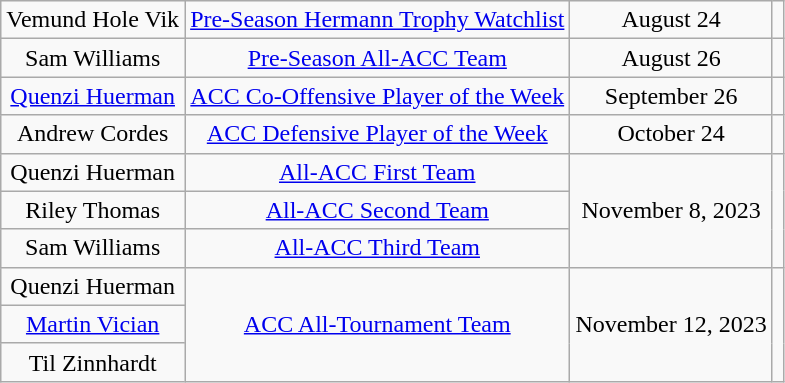<table class="wikitable sortable" style="text-align: center">
<tr>
<td>Vemund Hole Vik</td>
<td><a href='#'>Pre-Season Hermann Trophy Watchlist</a></td>
<td>August 24</td>
<td></td>
</tr>
<tr>
<td>Sam Williams</td>
<td><a href='#'>Pre-Season All-ACC Team</a></td>
<td>August 26</td>
<td></td>
</tr>
<tr>
<td><a href='#'>Quenzi Huerman</a></td>
<td><a href='#'>ACC Co-Offensive Player of the Week</a></td>
<td>September 26</td>
<td></td>
</tr>
<tr>
<td>Andrew Cordes</td>
<td><a href='#'>ACC Defensive Player of the Week</a></td>
<td>October 24</td>
<td></td>
</tr>
<tr>
<td>Quenzi Huerman</td>
<td><a href='#'>All-ACC First Team</a></td>
<td rowspan=3>November 8, 2023</td>
<td rowspan=3></td>
</tr>
<tr>
<td>Riley Thomas</td>
<td><a href='#'>All-ACC Second Team</a></td>
</tr>
<tr>
<td>Sam Williams</td>
<td><a href='#'>All-ACC Third Team</a></td>
</tr>
<tr>
<td>Quenzi Huerman</td>
<td rowspan=3><a href='#'>ACC All-Tournament Team</a></td>
<td rowspan=3>November 12, 2023</td>
<td rowspan=3></td>
</tr>
<tr>
<td><a href='#'>Martin Vician</a></td>
</tr>
<tr>
<td>Til Zinnhardt</td>
</tr>
</table>
